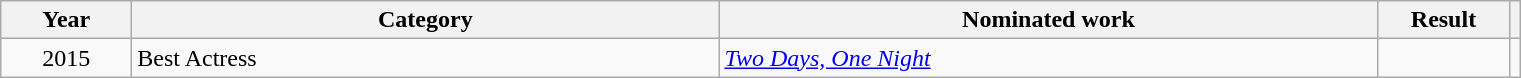<table class=wikitable>
<tr>
<th scope="col" style="width:5em;">Year</th>
<th scope="col" style="width:24em;">Category</th>
<th scope="col" style="width:27em;">Nominated work</th>
<th scope="col" style="width:5em;">Result</th>
<th></th>
</tr>
<tr>
<td style="text-align:center;">2015</td>
<td>Best Actress</td>
<td><em><a href='#'>Two Days, One Night</a></em></td>
<td></td>
<td></td>
</tr>
</table>
